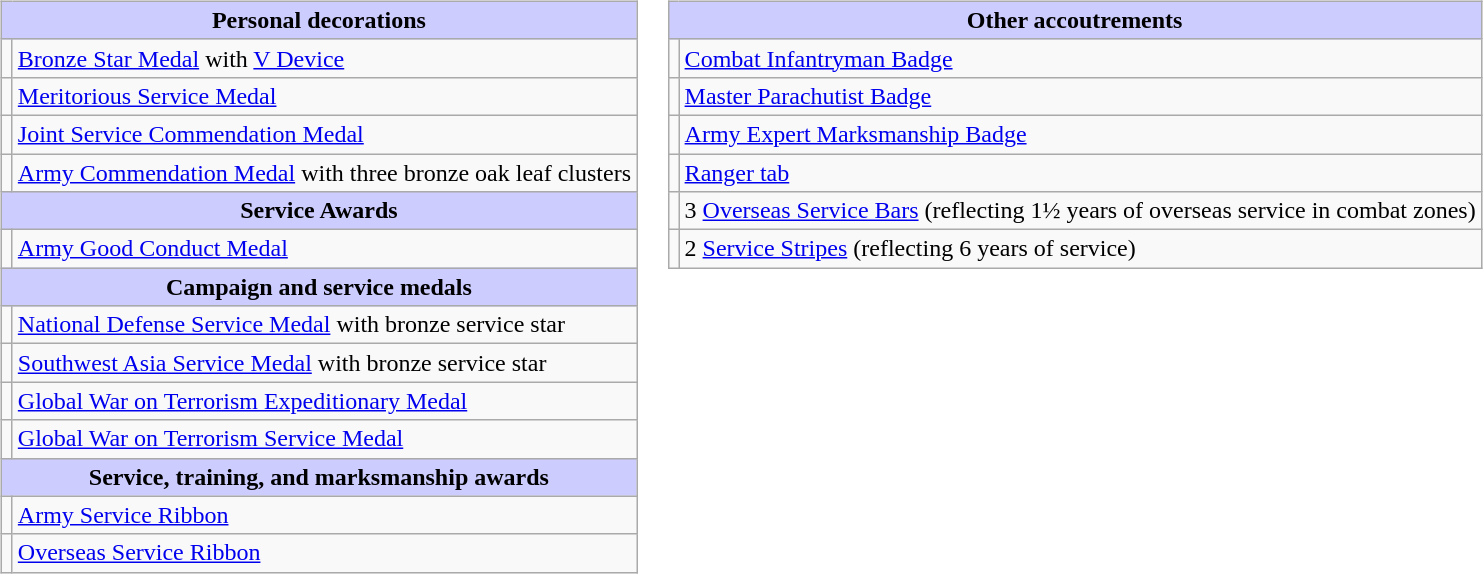<table style="width=100%;">
<tr>
<td valign="top"><br><table class="wikitable">
<tr style="background:#ccf; text-align:center;">
<td colspan=2><strong>Personal decorations</strong></td>
</tr>
<tr>
<td></td>
<td><a href='#'>Bronze Star Medal</a> with <a href='#'>V Device</a></td>
</tr>
<tr>
<td></td>
<td><a href='#'>Meritorious Service Medal</a></td>
</tr>
<tr>
<td></td>
<td><a href='#'>Joint Service Commendation Medal</a></td>
</tr>
<tr>
<td></td>
<td><a href='#'>Army Commendation Medal</a> with three bronze oak leaf clusters</td>
</tr>
<tr style="background:#ccf; text-align:center;">
<td colspan=2><strong>Service Awards</strong></td>
</tr>
<tr>
<td></td>
<td><a href='#'>Army Good Conduct Medal</a></td>
</tr>
<tr style="background:#ccf; text-align:center;">
<td colspan=2><strong>Campaign and service medals</strong></td>
</tr>
<tr>
<td></td>
<td><a href='#'>National Defense Service Medal</a> with bronze service star</td>
</tr>
<tr>
<td></td>
<td><a href='#'>Southwest Asia Service Medal</a> with bronze service star</td>
</tr>
<tr>
<td></td>
<td><a href='#'>Global War on Terrorism Expeditionary Medal</a></td>
</tr>
<tr>
<td></td>
<td><a href='#'>Global War on Terrorism Service Medal</a></td>
</tr>
<tr style="background:#ccf; text-align:center;">
<td colspan=2><strong>Service, training, and marksmanship awards</strong></td>
</tr>
<tr>
<td></td>
<td><a href='#'>Army Service Ribbon</a></td>
</tr>
<tr>
<td></td>
<td><a href='#'>Overseas Service Ribbon</a></td>
</tr>
</table>
</td>
<td valign="top"><br><table class="wikitable">
<tr style="background:#ccf; text-align:center;">
<td colspan=2><strong>Other accoutrements</strong></td>
</tr>
<tr>
<td align=center></td>
<td><a href='#'>Combat Infantryman Badge</a></td>
</tr>
<tr>
<td align=center></td>
<td><a href='#'>Master Parachutist Badge</a></td>
</tr>
<tr>
<td align=center></td>
<td><a href='#'>Army Expert Marksmanship Badge</a></td>
</tr>
<tr>
<td align=center></td>
<td><a href='#'>Ranger tab</a></td>
</tr>
<tr>
<td align=center></td>
<td>3 <a href='#'>Overseas Service Bars</a> (reflecting 1½ years of overseas service in combat zones)</td>
</tr>
<tr>
<td align=center></td>
<td>2 <a href='#'>Service Stripes</a> (reflecting 6 years of service)</td>
</tr>
</table>
</td>
</tr>
</table>
